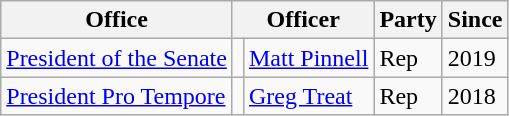<table class=wikitable>
<tr>
<th>Office</th>
<th colspan=2>Officer</th>
<th>Party</th>
<th>Since</th>
</tr>
<tr>
<td><a href='#'>President of the Senate</a></td>
<td></td>
<td><a href='#'>Matt Pinnell</a></td>
<td>Rep</td>
<td>2019</td>
</tr>
<tr>
<td><a href='#'>President Pro Tempore</a></td>
<td></td>
<td><a href='#'>Greg Treat</a></td>
<td>Rep</td>
<td>2018</td>
</tr>
</table>
